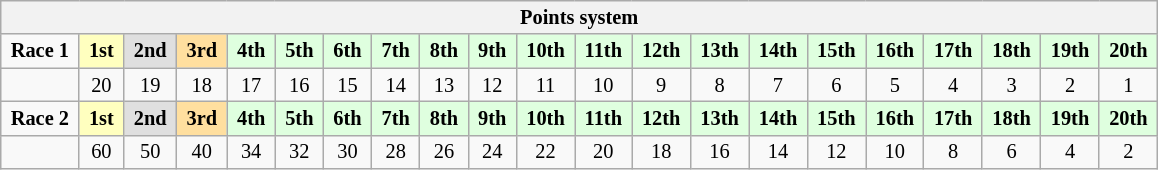<table class="wikitable" style="font-size:85%; text-align:center">
<tr>
<th colspan="21">Points system</th>
</tr>
<tr>
<td> <strong>Race 1</strong> </td>
<td style="background:#ffffbf;"> <strong>1st</strong> </td>
<td style="background:#dfdfdf;"> <strong>2nd</strong> </td>
<td style="background:#ffdf9f;"> <strong>3rd</strong> </td>
<td style="background:#dfffdf;"> <strong>4th</strong> </td>
<td style="background:#dfffdf;"> <strong>5th</strong> </td>
<td style="background:#dfffdf;"> <strong>6th</strong> </td>
<td style="background:#dfffdf;"> <strong>7th</strong> </td>
<td style="background:#dfffdf;"> <strong>8th</strong> </td>
<td style="background:#dfffdf;"> <strong>9th</strong> </td>
<td style="background:#dfffdf;"> <strong>10th</strong> </td>
<td style="background:#dfffdf;"> <strong>11th</strong> </td>
<td style="background:#dfffdf;"> <strong>12th</strong> </td>
<td style="background:#dfffdf;"> <strong>13th</strong> </td>
<td style="background:#dfffdf;"> <strong>14th</strong> </td>
<td style="background:#dfffdf;"> <strong>15th</strong> </td>
<td style="background:#dfffdf;"> <strong>16th</strong> </td>
<td style="background:#dfffdf;"> <strong>17th</strong> </td>
<td style="background:#dfffdf;"> <strong>18th</strong> </td>
<td style="background:#dfffdf;"> <strong>19th</strong> </td>
<td style="background:#dfffdf;"> <strong>20th</strong> </td>
</tr>
<tr>
<td></td>
<td>20</td>
<td>19</td>
<td>18</td>
<td>17</td>
<td>16</td>
<td>15</td>
<td>14</td>
<td>13</td>
<td>12</td>
<td>11</td>
<td>10</td>
<td>9</td>
<td>8</td>
<td>7</td>
<td>6</td>
<td>5</td>
<td>4</td>
<td>3</td>
<td>2</td>
<td>1</td>
</tr>
<tr>
<td> <strong>Race 2</strong> </td>
<td style="background:#ffffbf;"> <strong>1st</strong> </td>
<td style="background:#dfdfdf;"> <strong>2nd</strong> </td>
<td style="background:#ffdf9f;"> <strong>3rd</strong> </td>
<td style="background:#dfffdf;"> <strong>4th</strong> </td>
<td style="background:#dfffdf;"> <strong>5th</strong> </td>
<td style="background:#dfffdf;"> <strong>6th</strong> </td>
<td style="background:#dfffdf;"> <strong>7th</strong> </td>
<td style="background:#dfffdf;"> <strong>8th</strong> </td>
<td style="background:#dfffdf;"> <strong>9th</strong> </td>
<td style="background:#dfffdf;"> <strong>10th</strong> </td>
<td style="background:#dfffdf;"> <strong>11th</strong> </td>
<td style="background:#dfffdf;"> <strong>12th</strong> </td>
<td style="background:#dfffdf;"> <strong>13th</strong> </td>
<td style="background:#dfffdf;"> <strong>14th</strong> </td>
<td style="background:#dfffdf;"> <strong>15th</strong> </td>
<td style="background:#dfffdf;"> <strong>16th</strong> </td>
<td style="background:#dfffdf;"> <strong>17th</strong> </td>
<td style="background:#dfffdf;"> <strong>18th</strong> </td>
<td style="background:#dfffdf;"> <strong>19th</strong> </td>
<td style="background:#dfffdf;"> <strong>20th</strong> </td>
</tr>
<tr>
<td></td>
<td>60</td>
<td>50</td>
<td>40</td>
<td>34</td>
<td>32</td>
<td>30</td>
<td>28</td>
<td>26</td>
<td>24</td>
<td>22</td>
<td>20</td>
<td>18</td>
<td>16</td>
<td>14</td>
<td>12</td>
<td>10</td>
<td>8</td>
<td>6</td>
<td>4</td>
<td>2</td>
</tr>
</table>
